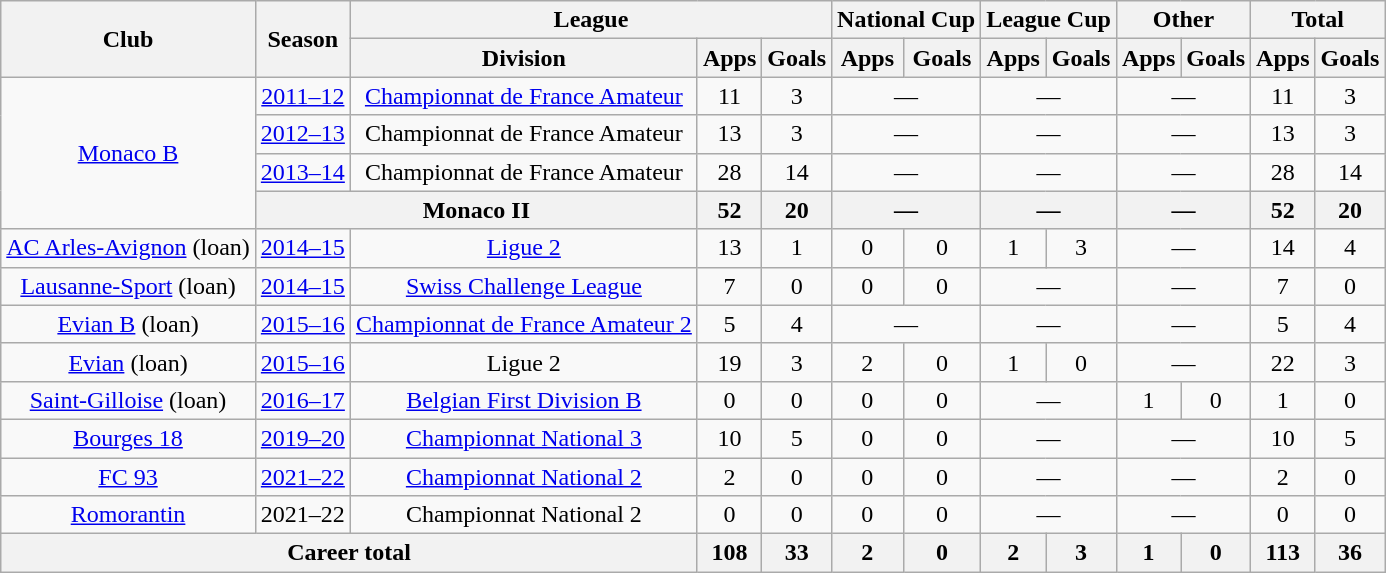<table class="wikitable" style="text-align:center">
<tr>
<th rowspan="2">Club</th>
<th rowspan="2">Season</th>
<th colspan="3">League</th>
<th colspan="2">National Cup</th>
<th colspan="2">League Cup</th>
<th colspan="2">Other</th>
<th colspan="2">Total</th>
</tr>
<tr>
<th>Division</th>
<th>Apps</th>
<th>Goals</th>
<th>Apps</th>
<th>Goals</th>
<th>Apps</th>
<th>Goals</th>
<th>Apps</th>
<th>Goals</th>
<th>Apps</th>
<th>Goals</th>
</tr>
<tr>
<td rowspan="4"><a href='#'>Monaco B</a></td>
<td><a href='#'>2011–12</a></td>
<td><a href='#'>Championnat de France Amateur</a></td>
<td>11</td>
<td>3</td>
<td colspan="2">—</td>
<td colspan="2">—</td>
<td colspan="2">—</td>
<td>11</td>
<td>3</td>
</tr>
<tr>
<td><a href='#'>2012–13</a></td>
<td>Championnat de France Amateur</td>
<td>13</td>
<td>3</td>
<td colspan="2">—</td>
<td colspan="2">—</td>
<td colspan="2">—</td>
<td>13</td>
<td>3</td>
</tr>
<tr>
<td><a href='#'>2013–14</a></td>
<td>Championnat de France Amateur</td>
<td>28</td>
<td>14</td>
<td colspan="2">—</td>
<td colspan="2">—</td>
<td colspan="2">—</td>
<td>28</td>
<td>14</td>
</tr>
<tr>
<th colspan="2">Monaco II</th>
<th>52</th>
<th>20</th>
<th colspan="2">—</th>
<th colspan="2">—</th>
<th colspan="2">—</th>
<th>52</th>
<th>20</th>
</tr>
<tr>
<td><a href='#'>AC Arles-Avignon</a> (loan)</td>
<td><a href='#'>2014–15</a></td>
<td><a href='#'>Ligue 2</a></td>
<td>13</td>
<td>1</td>
<td>0</td>
<td>0</td>
<td>1</td>
<td>3</td>
<td colspan="2">—</td>
<td>14</td>
<td>4</td>
</tr>
<tr>
<td><a href='#'>Lausanne-Sport</a> (loan)</td>
<td><a href='#'>2014–15</a></td>
<td><a href='#'>Swiss Challenge League</a></td>
<td>7</td>
<td>0</td>
<td>0</td>
<td>0</td>
<td colspan="2">—</td>
<td colspan="2">—</td>
<td>7</td>
<td>0</td>
</tr>
<tr>
<td><a href='#'>Evian B</a> (loan)</td>
<td><a href='#'>2015–16</a></td>
<td><a href='#'>Championnat de France Amateur 2</a></td>
<td>5</td>
<td>4</td>
<td colspan="2">—</td>
<td colspan="2">—</td>
<td colspan="2">—</td>
<td>5</td>
<td>4</td>
</tr>
<tr>
<td><a href='#'>Evian</a> (loan)</td>
<td><a href='#'>2015–16</a></td>
<td>Ligue 2</td>
<td>19</td>
<td>3</td>
<td>2</td>
<td>0</td>
<td>1</td>
<td>0</td>
<td colspan="2">—</td>
<td>22</td>
<td>3</td>
</tr>
<tr>
<td><a href='#'>Saint-Gilloise</a> (loan)</td>
<td><a href='#'>2016–17</a></td>
<td><a href='#'>Belgian First Division B</a></td>
<td>0</td>
<td>0</td>
<td>0</td>
<td>0</td>
<td colspan="2">—</td>
<td>1</td>
<td>0</td>
<td>1</td>
<td>0</td>
</tr>
<tr>
<td><a href='#'>Bourges 18</a></td>
<td><a href='#'>2019–20</a></td>
<td><a href='#'>Championnat National 3</a></td>
<td>10</td>
<td>5</td>
<td>0</td>
<td>0</td>
<td colspan="2">—</td>
<td colspan="2">—</td>
<td>10</td>
<td>5</td>
</tr>
<tr>
<td><a href='#'>FC 93</a></td>
<td><a href='#'>2021–22</a></td>
<td><a href='#'>Championnat National 2</a></td>
<td>2</td>
<td>0</td>
<td>0</td>
<td>0</td>
<td colspan="2">—</td>
<td colspan="2">—</td>
<td>2</td>
<td>0</td>
</tr>
<tr>
<td><a href='#'>Romorantin</a></td>
<td>2021–22</td>
<td>Championnat National 2</td>
<td>0</td>
<td>0</td>
<td>0</td>
<td>0</td>
<td colspan="2">—</td>
<td colspan="2">—</td>
<td>0</td>
<td>0</td>
</tr>
<tr>
<th colspan="3">Career total</th>
<th>108</th>
<th>33</th>
<th>2</th>
<th>0</th>
<th>2</th>
<th>3</th>
<th>1</th>
<th>0</th>
<th>113</th>
<th>36</th>
</tr>
</table>
